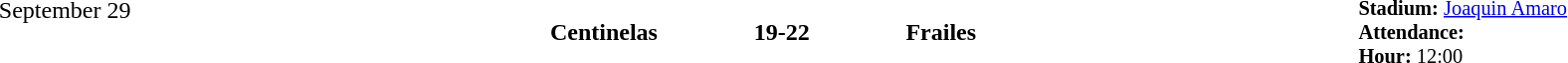<table style="width: 100%; background: transparent;" cellspacing="0">
<tr>
<td align=center valign=top rowspan=3 width=15%>September 29</td>
</tr>
<tr>
<td width=24% align=right><strong>Centinelas</strong></td>
<td align=center width=13%><strong>19-22</strong></td>
<td width=24%><strong>Frailes</strong></td>
<td style=font-size:85% rowspan=2 valign=top><strong>Stadium:</strong> <a href='#'>Joaquin Amaro</a><br><strong>Attendance:</strong> <br><strong>Hour:</strong> 12:00</td>
</tr>
</table>
